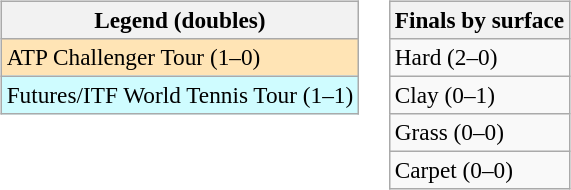<table>
<tr valign=top>
<td><br><table class=wikitable style=font-size:97%>
<tr>
<th>Legend (doubles)</th>
</tr>
<tr bgcolor=moccasin>
<td>ATP Challenger Tour (1–0)</td>
</tr>
<tr bgcolor=cffcff>
<td>Futures/ITF World Tennis Tour (1–1)</td>
</tr>
</table>
</td>
<td><br><table class=wikitable style=font-size:97%>
<tr>
<th>Finals by surface</th>
</tr>
<tr>
<td>Hard (2–0)</td>
</tr>
<tr>
<td>Clay (0–1)</td>
</tr>
<tr>
<td>Grass (0–0)</td>
</tr>
<tr>
<td>Carpet (0–0)</td>
</tr>
</table>
</td>
</tr>
</table>
